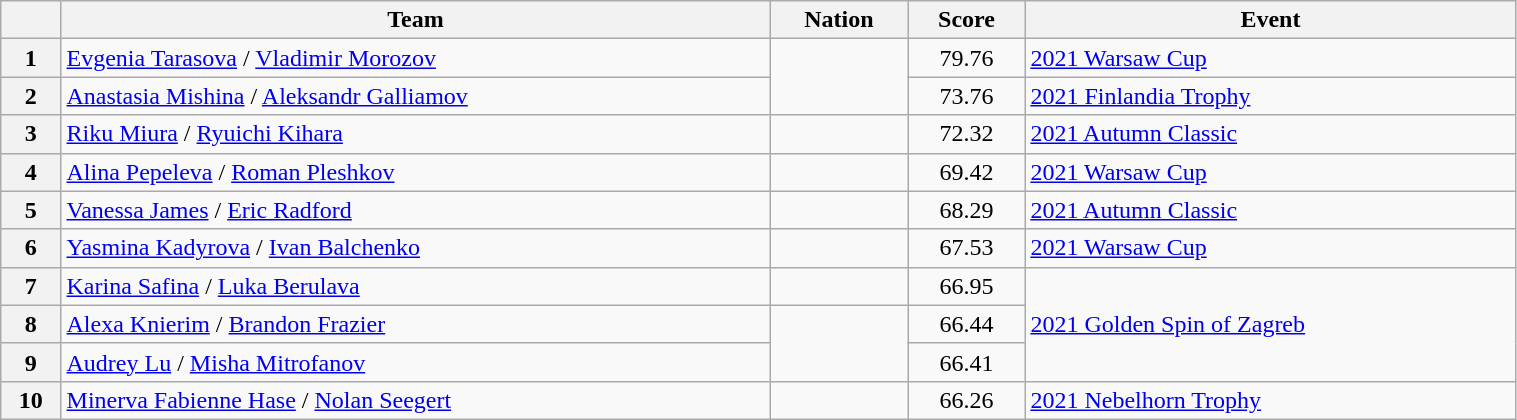<table class="wikitable sortable" style="text-align:left; width:80%">
<tr>
<th scope="col"></th>
<th scope="col">Team</th>
<th scope="col">Nation</th>
<th scope="col">Score</th>
<th scope="col">Event</th>
</tr>
<tr>
<th scope="row">1</th>
<td><a href='#'>Evgenia Tarasova</a> / <a href='#'>Vladimir Morozov</a></td>
<td rowspan="2"></td>
<td style="text-align:center;">79.76</td>
<td><a href='#'>2021 Warsaw Cup</a></td>
</tr>
<tr>
<th scope="row">2</th>
<td><a href='#'>Anastasia Mishina</a> / <a href='#'>Aleksandr Galliamov</a></td>
<td style="text-align:center;">73.76</td>
<td><a href='#'>2021 Finlandia Trophy</a></td>
</tr>
<tr>
<th scope="row">3</th>
<td><a href='#'>Riku Miura</a> / <a href='#'>Ryuichi Kihara</a></td>
<td></td>
<td style="text-align:center;">72.32</td>
<td><a href='#'>2021 Autumn Classic</a></td>
</tr>
<tr>
<th scope="row">4</th>
<td><a href='#'>Alina Pepeleva</a> / <a href='#'>Roman Pleshkov</a></td>
<td></td>
<td style="text-align:center;">69.42</td>
<td><a href='#'>2021 Warsaw Cup</a></td>
</tr>
<tr>
<th scope="row">5</th>
<td><a href='#'>Vanessa James</a> / <a href='#'>Eric Radford</a></td>
<td></td>
<td style="text-align:center;">68.29</td>
<td><a href='#'>2021 Autumn Classic</a></td>
</tr>
<tr>
<th scope="row">6</th>
<td><a href='#'>Yasmina Kadyrova</a> / <a href='#'>Ivan Balchenko</a></td>
<td></td>
<td style="text-align:center;">67.53</td>
<td><a href='#'>2021 Warsaw Cup</a></td>
</tr>
<tr>
<th scope="row">7</th>
<td><a href='#'>Karina Safina</a> / <a href='#'>Luka Berulava</a></td>
<td></td>
<td style="text-align:center;">66.95</td>
<td rowspan="3"><a href='#'>2021 Golden Spin of Zagreb</a></td>
</tr>
<tr>
<th scope="row">8</th>
<td><a href='#'>Alexa Knierim</a> / <a href='#'>Brandon Frazier</a></td>
<td rowspan="2"></td>
<td style="text-align:center;">66.44</td>
</tr>
<tr>
<th scope="row">9</th>
<td><a href='#'>Audrey Lu</a> / <a href='#'>Misha Mitrofanov</a></td>
<td style="text-align:center;">66.41</td>
</tr>
<tr>
<th scope="row">10</th>
<td><a href='#'>Minerva Fabienne Hase</a> / <a href='#'>Nolan Seegert</a></td>
<td></td>
<td style="text-align:center;">66.26</td>
<td><a href='#'>2021 Nebelhorn Trophy</a></td>
</tr>
</table>
